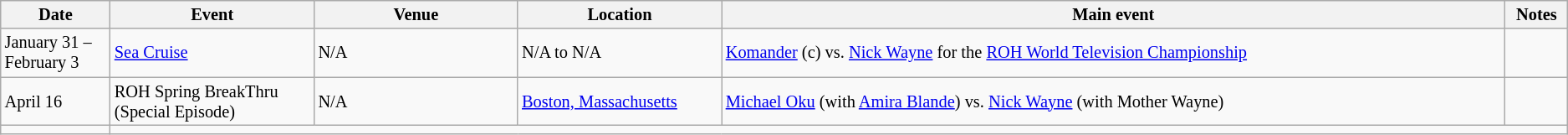<table class="sortable wikitable succession-box" style="font-size:85%;">
<tr>
<th width=7%>Date</th>
<th width=13%>Event</th>
<th width=13%>Venue</th>
<th width=13%>Location</th>
<th width=50%>Main event</th>
<th width=13%>Notes</th>
</tr>
<tr>
<td>January 31 – February 3<br></td>
<td><a href='#'>Sea Cruise</a></td>
<td>N/A</td>
<td>N/A to N/A</td>
<td><a href='#'>Komander</a> (c) vs. <a href='#'>Nick Wayne</a> for the <a href='#'>ROH World Television Championship</a></td>
<td></td>
</tr>
<tr>
<td>April 16<br></td>
<td>ROH Spring BreakThru (Special Episode)</td>
<td>N/A</td>
<td><a href='#'>Boston, Massachusetts</a></td>
<td><a href='#'>Michael Oku</a> (with <a href='#'>Amira Blande</a>) vs. <a href='#'>Nick Wayne</a> (with Mother Wayne)</td>
<td></td>
</tr>
<tr>
<td></td>
<td colspan="6"></td>
</tr>
</table>
